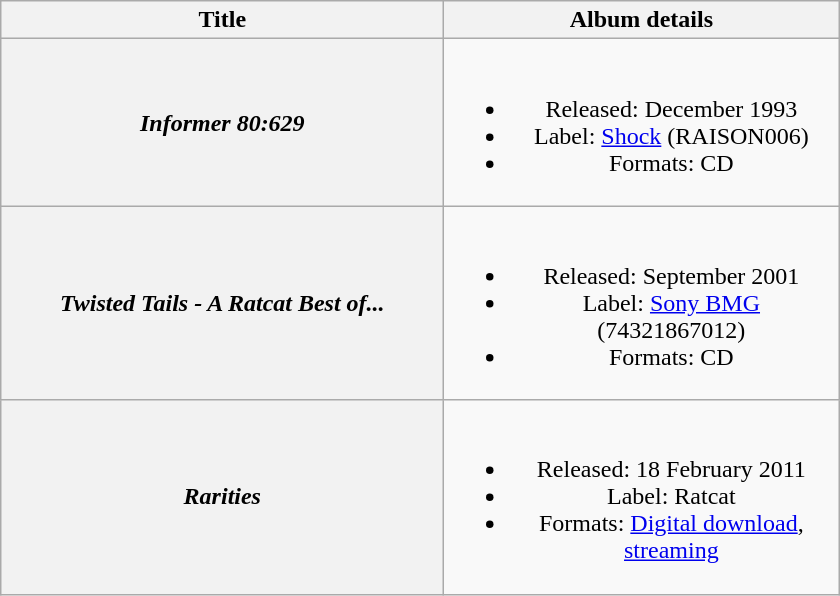<table class="wikitable plainrowheaders" style="text-align:center;" border="1">
<tr>
<th scope="col" style="width:18em;">Title</th>
<th scope="col" style="width:16em;">Album details</th>
</tr>
<tr>
<th scope="row"><em>Informer 80:629</em></th>
<td><br><ul><li>Released: December 1993</li><li>Label: <a href='#'>Shock</a> (RAISON006)</li><li>Formats: CD</li></ul></td>
</tr>
<tr>
<th scope="row"><em>Twisted Tails - A Ratcat Best of...</em></th>
<td><br><ul><li>Released: September 2001</li><li>Label: <a href='#'>Sony BMG</a> (74321867012)</li><li>Formats: CD</li></ul></td>
</tr>
<tr>
<th scope="row"><em>Rarities</em></th>
<td><br><ul><li>Released: 18 February 2011</li><li>Label: Ratcat</li><li>Formats: <a href='#'>Digital download</a>, <a href='#'>streaming</a></li></ul></td>
</tr>
</table>
